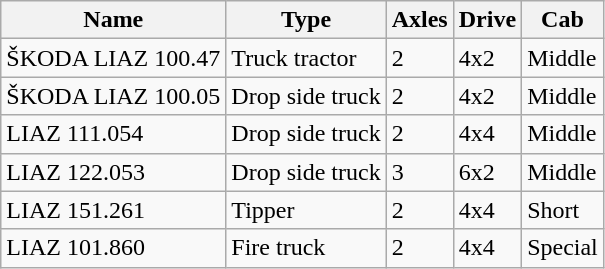<table class="wikitable">
<tr>
<th>Name</th>
<th>Type</th>
<th>Axles</th>
<th>Drive</th>
<th>Cab</th>
</tr>
<tr>
<td>ŠKODA LIAZ 100.47</td>
<td>Truck tractor</td>
<td>2</td>
<td>4x2</td>
<td>Middle</td>
</tr>
<tr>
<td>ŠKODA LIAZ 100.05</td>
<td>Drop side truck</td>
<td>2</td>
<td>4x2</td>
<td>Middle</td>
</tr>
<tr>
<td>LIAZ 111.054</td>
<td>Drop side truck</td>
<td>2</td>
<td>4x4</td>
<td>Middle</td>
</tr>
<tr>
<td>LIAZ 122.053</td>
<td>Drop side truck</td>
<td>3</td>
<td>6x2</td>
<td>Middle</td>
</tr>
<tr>
<td>LIAZ 151.261</td>
<td>Tipper</td>
<td>2</td>
<td>4x4</td>
<td>Short</td>
</tr>
<tr>
<td>LIAZ 101.860</td>
<td>Fire truck</td>
<td>2</td>
<td>4x4</td>
<td>Special</td>
</tr>
</table>
